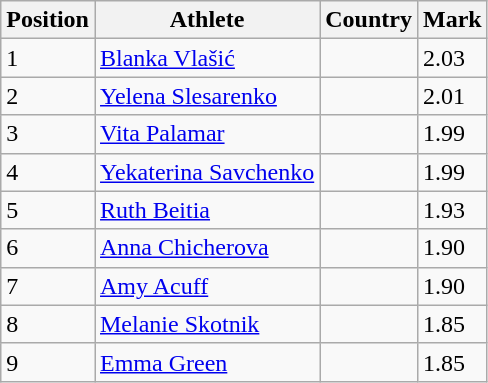<table class="wikitable">
<tr>
<th>Position</th>
<th>Athlete</th>
<th>Country</th>
<th>Mark</th>
</tr>
<tr>
<td>1</td>
<td><a href='#'>Blanka Vlašić</a></td>
<td></td>
<td>2.03</td>
</tr>
<tr>
<td>2</td>
<td><a href='#'>Yelena Slesarenko</a></td>
<td></td>
<td>2.01</td>
</tr>
<tr>
<td>3</td>
<td><a href='#'>Vita Palamar</a></td>
<td></td>
<td>1.99</td>
</tr>
<tr>
<td>4</td>
<td><a href='#'>Yekaterina Savchenko</a></td>
<td></td>
<td>1.99</td>
</tr>
<tr>
<td>5</td>
<td><a href='#'>Ruth Beitia</a></td>
<td></td>
<td>1.93</td>
</tr>
<tr>
<td>6</td>
<td><a href='#'>Anna Chicherova</a></td>
<td></td>
<td>1.90</td>
</tr>
<tr>
<td>7</td>
<td><a href='#'>Amy Acuff</a></td>
<td></td>
<td>1.90</td>
</tr>
<tr>
<td>8</td>
<td><a href='#'>Melanie Skotnik</a></td>
<td></td>
<td>1.85</td>
</tr>
<tr>
<td>9</td>
<td><a href='#'>Emma Green</a></td>
<td></td>
<td>1.85</td>
</tr>
</table>
